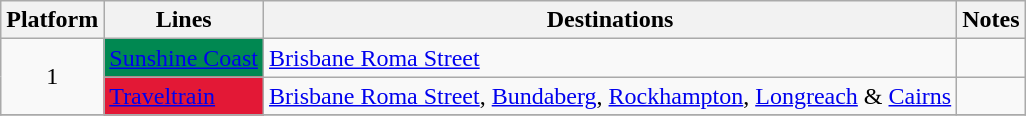<table class="wikitable" style="float: none; margin: 0.5em; ">
<tr>
<th>Platform</th>
<th>Lines</th>
<th>Destinations</th>
<th>Notes</th>
</tr>
<tr>
<td rowspan="2" style="text-align:center;">1</td>
<td style=background:#008851><a href='#'><span>Sunshine Coast</span></a></td>
<td><a href='#'>Brisbane Roma Street</a></td>
<td></td>
</tr>
<tr>
<td style=background:#E31836><a href='#'><span>Traveltrain</span></a></td>
<td><a href='#'>Brisbane Roma Street</a>, <a href='#'>Bundaberg</a>, <a href='#'>Rockhampton</a>, <a href='#'>Longreach</a> & <a href='#'>Cairns</a></td>
<td></td>
</tr>
<tr>
</tr>
</table>
